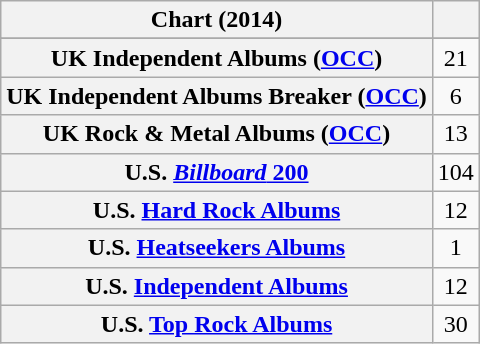<table class="wikitable plainrowheaders sortable" style="text-align:center;">
<tr>
<th scope="col">Chart (2014)</th>
<th scope="col"></th>
</tr>
<tr>
</tr>
<tr>
</tr>
<tr>
</tr>
<tr>
</tr>
<tr>
</tr>
<tr>
</tr>
<tr>
<th scope="row">UK Independent Albums (<a href='#'>OCC</a>)</th>
<td>21</td>
</tr>
<tr>
<th scope="row">UK Independent Albums Breaker (<a href='#'>OCC</a>)</th>
<td>6</td>
</tr>
<tr>
<th scope="row">UK Rock & Metal Albums (<a href='#'>OCC</a>)</th>
<td>13</td>
</tr>
<tr>
<th scope="row">U.S. <a href='#'><em>Billboard</em> 200</a></th>
<td style="text-align:center;">104</td>
</tr>
<tr>
<th scope="row">U.S. <a href='#'>Hard Rock Albums</a></th>
<td style="text-align:center;">12</td>
</tr>
<tr>
<th scope="row">U.S. <a href='#'>Heatseekers Albums</a></th>
<td style="text-align:center;">1</td>
</tr>
<tr>
<th scope="row">U.S. <a href='#'>Independent Albums</a></th>
<td style="text-align:center;">12</td>
</tr>
<tr>
<th scope="row">U.S. <a href='#'>Top Rock Albums</a></th>
<td style="text-align:center;">30</td>
</tr>
</table>
